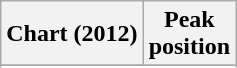<table class="wikitable sortable">
<tr>
<th align="left">Chart (2012)</th>
<th align="center">Peak<br>position</th>
</tr>
<tr>
</tr>
<tr>
</tr>
<tr>
</tr>
</table>
